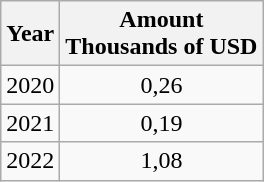<table class="wikitable" style="text-align:center;">
<tr>
<th>Year</th>
<th>Amount<br>Thousands of USD</th>
</tr>
<tr>
<td>2020</td>
<td>0,26</td>
</tr>
<tr>
<td>2021</td>
<td>0,19 </td>
</tr>
<tr>
<td>2022</td>
<td>1,08 </td>
</tr>
</table>
